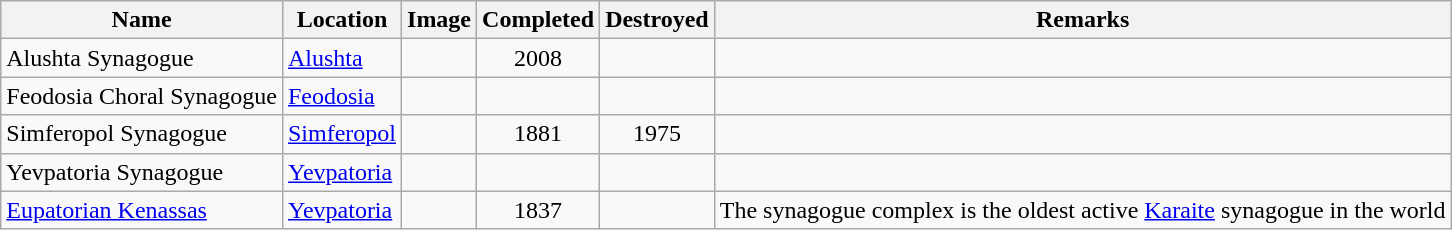<table class="wikitable sortable">
<tr>
<th>Name</th>
<th>Location</th>
<th class="unsortable">Image</th>
<th>Completed</th>
<th>Destroyed</th>
<th class="unsortable">Remarks</th>
</tr>
<tr>
<td>Alushta Synagogue</td>
<td><a href='#'>Alushta</a></td>
<td></td>
<td align=center>2008</td>
<td></td>
<td></td>
</tr>
<tr>
<td>Feodosia Choral Synagogue</td>
<td><a href='#'>Feodosia</a></td>
<td></td>
<td align=center></td>
<td align=center></td>
<td></td>
</tr>
<tr>
<td>Simferopol Synagogue</td>
<td><a href='#'>Simferopol</a></td>
<td></td>
<td align=center>1881</td>
<td align=center>1975</td>
<td></td>
</tr>
<tr>
<td>Yevpatoria Synagogue</td>
<td><a href='#'>Yevpatoria</a></td>
<td></td>
<td align=center></td>
<td align=center></td>
<td></td>
</tr>
<tr>
<td><a href='#'>Eupatorian Kenassas</a></td>
<td><a href='#'>Yevpatoria</a></td>
<td></td>
<td align=center>1837</td>
<td align=center></td>
<td>The synagogue complex is the oldest active <a href='#'>Karaite</a> synagogue in the world</td>
</tr>
</table>
